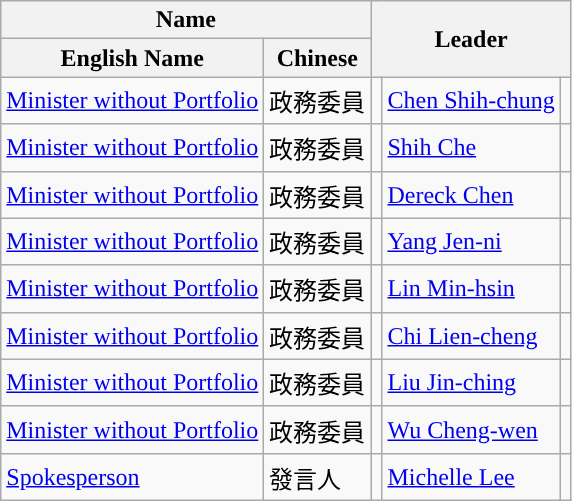<table class="wikitable sortable">
<tr>
<th colspan="2">Name</th>
<th colspan="3" rowspan="2">Leader</th>
</tr>
<tr>
<th>English Name</th>
<th>Chinese</th>
</tr>
<tr>
<td><a href='#'>Minister without Portfolio</a></td>
<td>政務委員</td>
<td style="background:"></td>
<td><a href='#'>Chen Shih-chung</a></td>
<td></td>
</tr>
<tr>
<td><a href='#'>Minister without Portfolio</a></td>
<td>政務委員</td>
<td style="background:"></td>
<td><a href='#'>Shih Che</a></td>
<td></td>
</tr>
<tr>
<td><a href='#'>Minister without Portfolio</a></td>
<td>政務委員</td>
<td style="background:"></td>
<td><a href='#'>Dereck Chen</a></td>
<td></td>
</tr>
<tr>
<td><a href='#'>Minister without Portfolio</a></td>
<td>政務委員</td>
<td style="background:"></td>
<td><a href='#'>Yang Jen-ni</a></td>
<td></td>
</tr>
<tr>
<td><a href='#'>Minister without Portfolio</a></td>
<td>政務委員</td>
<td style="background:"></td>
<td><a href='#'>Lin Min-hsin</a></td>
<td></td>
</tr>
<tr>
<td><a href='#'>Minister without Portfolio</a></td>
<td>政務委員</td>
<td style="background:"></td>
<td><a href='#'>Chi Lien-cheng</a></td>
<td></td>
</tr>
<tr>
<td><a href='#'>Minister without Portfolio</a></td>
<td>政務委員</td>
<td style="background:"></td>
<td><a href='#'>Liu Jin-ching</a></td>
<td></td>
</tr>
<tr>
<td><a href='#'>Minister without Portfolio</a></td>
<td>政務委員</td>
<td style="background:"></td>
<td><a href='#'>Wu Cheng-wen</a></td>
<td></td>
</tr>
<tr>
<td><a href='#'>Spokesperson</a></td>
<td>發言人</td>
<td style="background:"></td>
<td><a href='#'>Michelle Lee</a></td>
<td></td>
</tr>
</table>
